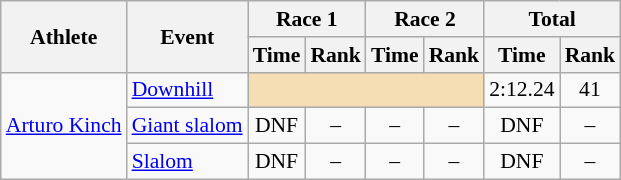<table class="wikitable" style="font-size:90%">
<tr>
<th rowspan="2">Athlete</th>
<th rowspan="2">Event</th>
<th colspan="2">Race 1</th>
<th colspan="2">Race 2</th>
<th colspan="2">Total</th>
</tr>
<tr>
<th>Time</th>
<th>Rank</th>
<th>Time</th>
<th>Rank</th>
<th>Time</th>
<th>Rank</th>
</tr>
<tr>
<td rowspan=3><a href='#'>Arturo Kinch</a></td>
<td><a href='#'>Downhill</a></td>
<td colspan="4" bgcolor="wheat"></td>
<td align="center">2:12.24</td>
<td align="center">41</td>
</tr>
<tr>
<td><a href='#'>Giant slalom</a></td>
<td align="center">DNF</td>
<td align="center">–</td>
<td align="center">–</td>
<td align="center">–</td>
<td align="center">DNF</td>
<td align="center">–</td>
</tr>
<tr>
<td><a href='#'>Slalom</a></td>
<td align="center">DNF</td>
<td align="center">–</td>
<td align="center">–</td>
<td align="center">–</td>
<td align="center">DNF</td>
<td align="center">–</td>
</tr>
</table>
